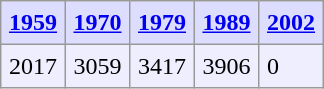<table align="center" rules="all" cellspacing="0" cellpadding="5" style="border: 1px solid #999">
<tr bgcolor="#DDDDFF">
<th><a href='#'>1959</a></th>
<th><a href='#'>1970</a></th>
<th><a href='#'>1979</a></th>
<th><a href='#'>1989</a></th>
<th><a href='#'>2002</a></th>
</tr>
<tr bgcolor="#EEEEFF">
<td>2017</td>
<td>3059</td>
<td>3417</td>
<td>3906</td>
<td>0</td>
</tr>
</table>
